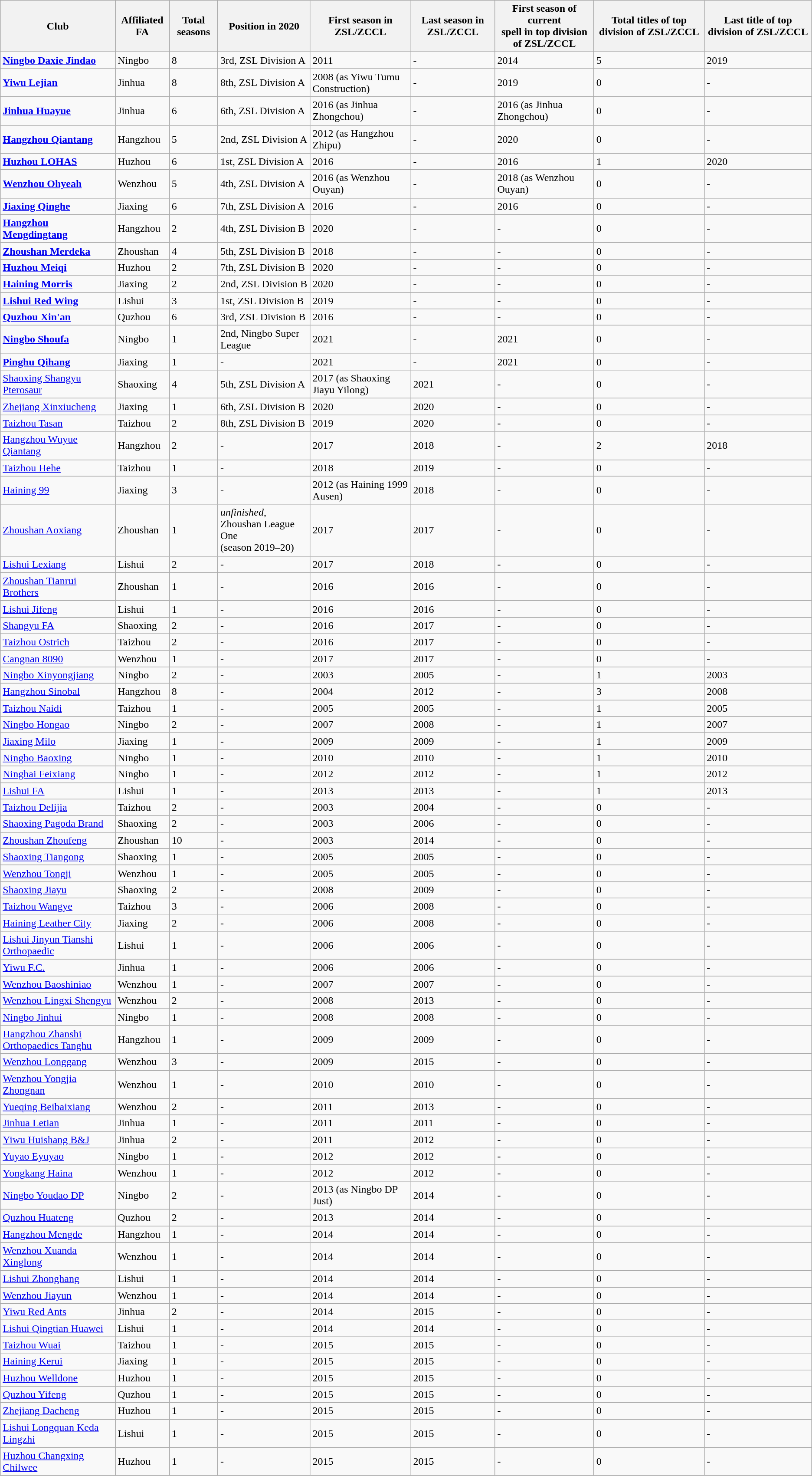<table class="wikitable sortable" style="text-align: left">
<tr>
<th>Club</th>
<th>Affiliated FA</th>
<th>Total seasons</th>
<th>Position in 2020</th>
<th>First season in ZSL/ZCCL</th>
<th>Last season in ZSL/ZCCL</th>
<th>First season of current<br>spell in top division of ZSL/ZCCL</th>
<th>Total titles of top division of ZSL/ZCCL</th>
<th>Last title of top division of ZSL/ZCCL</th>
</tr>
<tr>
<td><strong><a href='#'>Ningbo Daxie Jindao</a></strong></td>
<td>Ningbo</td>
<td>8</td>
<td>3rd, ZSL Division A</td>
<td>2011</td>
<td>-</td>
<td>2014</td>
<td>5</td>
<td>2019</td>
</tr>
<tr>
<td><a href='#'><strong>Yiwu Lejian</strong></a></td>
<td>Jinhua</td>
<td>8</td>
<td>8th, ZSL Division A</td>
<td>2008 (as Yiwu Tumu Construction)</td>
<td>-</td>
<td>2019</td>
<td>0</td>
<td>-</td>
</tr>
<tr>
<td><strong><a href='#'>Jinhua Huayue</a></strong></td>
<td>Jinhua</td>
<td>6</td>
<td>6th, ZSL Division A</td>
<td>2016 (as Jinhua Zhongchou)</td>
<td>-</td>
<td>2016 (as Jinhua Zhongchou)</td>
<td>0</td>
<td>-</td>
</tr>
<tr>
<td><strong><a href='#'>Hangzhou Qiantang</a></strong></td>
<td>Hangzhou</td>
<td>5</td>
<td>2nd, ZSL Division A</td>
<td>2012 (as Hangzhou Zhipu)</td>
<td>-</td>
<td>2020</td>
<td>0</td>
<td>-</td>
</tr>
<tr>
<td><strong><a href='#'>Huzhou LOHAS</a></strong></td>
<td>Huzhou</td>
<td>6</td>
<td>1st, ZSL Division A</td>
<td>2016</td>
<td>-</td>
<td>2016</td>
<td>1</td>
<td>2020</td>
</tr>
<tr>
<td><strong><a href='#'>Wenzhou Ohyeah</a></strong></td>
<td>Wenzhou</td>
<td>5</td>
<td>4th, ZSL Division A</td>
<td>2016 (as Wenzhou Ouyan)</td>
<td>-</td>
<td>2018 (as Wenzhou Ouyan)</td>
<td>0</td>
<td>-</td>
</tr>
<tr>
<td><strong><a href='#'>Jiaxing Qinghe</a></strong></td>
<td>Jiaxing</td>
<td>6</td>
<td>7th, ZSL Division A</td>
<td>2016</td>
<td>-</td>
<td>2016</td>
<td>0</td>
<td>-</td>
</tr>
<tr>
<td><strong><a href='#'>Hangzhou Mengdingtang</a></strong></td>
<td>Hangzhou</td>
<td>2</td>
<td>4th, ZSL Division B</td>
<td>2020</td>
<td>-</td>
<td>-</td>
<td>0</td>
<td>-</td>
</tr>
<tr>
<td><strong><a href='#'>Zhoushan Merdeka</a></strong></td>
<td>Zhoushan</td>
<td>4</td>
<td>5th, ZSL Division B</td>
<td>2018</td>
<td>-</td>
<td>-</td>
<td>0</td>
<td>-</td>
</tr>
<tr>
<td><strong><a href='#'>Huzhou Meiqi</a></strong></td>
<td>Huzhou</td>
<td>2</td>
<td>7th, ZSL Division B</td>
<td>2020</td>
<td>-</td>
<td>-</td>
<td>0</td>
<td>-</td>
</tr>
<tr>
<td><strong><a href='#'>Haining Morris</a></strong></td>
<td>Jiaxing</td>
<td>2</td>
<td>2nd, ZSL Division B</td>
<td>2020</td>
<td>-</td>
<td>-</td>
<td>0</td>
<td>-</td>
</tr>
<tr>
<td><strong><a href='#'>Lishui Red Wing</a></strong></td>
<td>Lishui</td>
<td>3</td>
<td>1st, ZSL Division B</td>
<td>2019</td>
<td>-</td>
<td>-</td>
<td>0</td>
<td>-</td>
</tr>
<tr>
<td><a href='#'><strong>Quzhou Xin'an</strong></a></td>
<td>Quzhou</td>
<td>6</td>
<td>3rd, ZSL Division B</td>
<td>2016</td>
<td>-</td>
<td>-</td>
<td>0</td>
<td>-</td>
</tr>
<tr>
<td><strong><a href='#'>Ningbo Shoufa</a></strong></td>
<td>Ningbo</td>
<td>1</td>
<td>2nd, Ningbo Super League</td>
<td>2021</td>
<td>-</td>
<td>2021</td>
<td>0</td>
<td>-</td>
</tr>
<tr>
<td><strong><a href='#'>Pinghu Qihang</a></strong></td>
<td>Jiaxing</td>
<td>1</td>
<td>-</td>
<td>2021</td>
<td>-</td>
<td>2021</td>
<td>0</td>
<td>-</td>
</tr>
<tr>
<td><a href='#'>Shaoxing Shangyu Pterosaur</a></td>
<td>Shaoxing</td>
<td>4</td>
<td>5th, ZSL Division A</td>
<td>2017 (as Shaoxing Jiayu Yilong)</td>
<td>2021</td>
<td>-</td>
<td>0</td>
<td>-</td>
</tr>
<tr>
<td><a href='#'>Zhejiang Xinxiucheng</a></td>
<td>Jiaxing</td>
<td>1</td>
<td>6th, ZSL Division B</td>
<td>2020</td>
<td>2020</td>
<td>-</td>
<td>0</td>
<td>-</td>
</tr>
<tr>
<td><a href='#'>Taizhou Tasan</a></td>
<td>Taizhou</td>
<td>2</td>
<td>8th, ZSL Division B</td>
<td>2019</td>
<td>2020</td>
<td>-</td>
<td>0</td>
<td>-</td>
</tr>
<tr>
<td><a href='#'>Hangzhou Wuyue Qiantang</a></td>
<td>Hangzhou</td>
<td>2</td>
<td>-</td>
<td>2017</td>
<td>2018</td>
<td>-</td>
<td>2</td>
<td>2018</td>
</tr>
<tr>
<td><a href='#'>Taizhou Hehe</a></td>
<td>Taizhou</td>
<td>1</td>
<td>-</td>
<td>2018</td>
<td>2019</td>
<td>-</td>
<td>0</td>
<td>-</td>
</tr>
<tr>
<td><a href='#'>Haining 99</a></td>
<td>Jiaxing</td>
<td>3</td>
<td>-</td>
<td>2012 (as Haining 1999 Ausen)</td>
<td>2018</td>
<td>-</td>
<td>0</td>
<td>-</td>
</tr>
<tr>
<td><a href='#'>Zhoushan Aoxiang</a></td>
<td>Zhoushan</td>
<td>1</td>
<td><em>unfinished</em>, Zhoushan League One<br>(season 2019–20)</td>
<td>2017</td>
<td>2017</td>
<td>-</td>
<td>0</td>
<td>-</td>
</tr>
<tr>
<td><a href='#'>Lishui Lexiang</a></td>
<td>Lishui</td>
<td>2</td>
<td>-</td>
<td>2017</td>
<td>2018</td>
<td>-</td>
<td>0</td>
<td>-</td>
</tr>
<tr>
<td><a href='#'>Zhoushan Tianrui Brothers</a></td>
<td>Zhoushan</td>
<td>1</td>
<td>-</td>
<td>2016</td>
<td>2016</td>
<td>-</td>
<td>0</td>
<td>-</td>
</tr>
<tr>
<td><a href='#'>Lishui Jifeng</a></td>
<td>Lishui</td>
<td>1</td>
<td>-</td>
<td>2016</td>
<td>2016</td>
<td>-</td>
<td>0</td>
<td>-</td>
</tr>
<tr>
<td><a href='#'>Shangyu FA</a></td>
<td>Shaoxing</td>
<td>2</td>
<td>-</td>
<td>2016</td>
<td>2017</td>
<td>-</td>
<td>0</td>
<td>-</td>
</tr>
<tr>
<td><a href='#'>Taizhou Ostrich</a></td>
<td>Taizhou</td>
<td>2</td>
<td>-</td>
<td>2016</td>
<td>2017</td>
<td>-</td>
<td>0</td>
<td>-</td>
</tr>
<tr>
<td><a href='#'>Cangnan 8090</a></td>
<td>Wenzhou</td>
<td>1</td>
<td>-</td>
<td>2017</td>
<td>2017</td>
<td>-</td>
<td>0</td>
<td>-</td>
</tr>
<tr>
<td><a href='#'>Ningbo Xinyongjiang</a></td>
<td>Ningbo</td>
<td>2</td>
<td>-</td>
<td>2003</td>
<td>2005</td>
<td>-</td>
<td>1</td>
<td>2003</td>
</tr>
<tr>
<td><a href='#'>Hangzhou Sinobal</a></td>
<td>Hangzhou</td>
<td>8</td>
<td>-</td>
<td>2004</td>
<td>2012</td>
<td>-</td>
<td>3</td>
<td>2008</td>
</tr>
<tr>
<td><a href='#'>Taizhou Naidi</a></td>
<td>Taizhou</td>
<td>1</td>
<td>-</td>
<td>2005</td>
<td>2005</td>
<td>-</td>
<td>1</td>
<td>2005</td>
</tr>
<tr>
<td><a href='#'>Ningbo Hongao</a></td>
<td>Ningbo</td>
<td>2</td>
<td>-</td>
<td>2007</td>
<td>2008</td>
<td>-</td>
<td>1</td>
<td>2007</td>
</tr>
<tr>
<td><a href='#'>Jiaxing Milo</a></td>
<td>Jiaxing</td>
<td>1</td>
<td>-</td>
<td>2009</td>
<td>2009</td>
<td>-</td>
<td>1</td>
<td>2009</td>
</tr>
<tr>
<td><a href='#'>Ningbo Baoxing</a></td>
<td>Ningbo</td>
<td>1</td>
<td>-</td>
<td>2010</td>
<td>2010</td>
<td>-</td>
<td>1</td>
<td>2010</td>
</tr>
<tr>
<td><a href='#'>Ninghai Feixiang</a></td>
<td>Ningbo</td>
<td>1</td>
<td>-</td>
<td>2012</td>
<td>2012</td>
<td>-</td>
<td>1</td>
<td>2012</td>
</tr>
<tr>
<td><a href='#'>Lishui FA</a></td>
<td>Lishui</td>
<td>1</td>
<td>-</td>
<td>2013</td>
<td>2013</td>
<td>-</td>
<td>1</td>
<td>2013</td>
</tr>
<tr>
<td><a href='#'>Taizhou Delijia</a></td>
<td>Taizhou</td>
<td>2</td>
<td>-</td>
<td>2003</td>
<td>2004</td>
<td>-</td>
<td>0</td>
<td>-</td>
</tr>
<tr>
<td><a href='#'>Shaoxing Pagoda Brand</a></td>
<td>Shaoxing</td>
<td>2</td>
<td>-</td>
<td>2003</td>
<td>2006</td>
<td>-</td>
<td>0</td>
<td>-</td>
</tr>
<tr>
<td><a href='#'>Zhoushan Zhoufeng</a></td>
<td>Zhoushan</td>
<td>10</td>
<td>-</td>
<td>2003</td>
<td>2014</td>
<td>-</td>
<td>0</td>
<td>-</td>
</tr>
<tr>
<td><a href='#'>Shaoxing Tiangong</a></td>
<td>Shaoxing</td>
<td>1</td>
<td>-</td>
<td>2005</td>
<td>2005</td>
<td>-</td>
<td>0</td>
<td>-</td>
</tr>
<tr>
<td><a href='#'>Wenzhou Tongji</a></td>
<td>Wenzhou</td>
<td>1</td>
<td>-</td>
<td>2005</td>
<td>2005</td>
<td>-</td>
<td>0</td>
<td>-</td>
</tr>
<tr>
<td><a href='#'>Shaoxing Jiayu</a></td>
<td>Shaoxing</td>
<td>2</td>
<td>-</td>
<td>2008</td>
<td>2009</td>
<td>-</td>
<td>0</td>
<td>-</td>
</tr>
<tr>
<td><a href='#'>Taizhou Wangye</a></td>
<td>Taizhou</td>
<td>3</td>
<td>-</td>
<td>2006</td>
<td>2008</td>
<td>-</td>
<td>0</td>
<td>-</td>
</tr>
<tr>
<td><a href='#'>Haining Leather City</a></td>
<td>Jiaxing</td>
<td>2</td>
<td>-</td>
<td>2006</td>
<td>2008</td>
<td>-</td>
<td>0</td>
<td>-</td>
</tr>
<tr>
<td><a href='#'>Lishui Jinyun Tianshi Orthopaedic</a></td>
<td>Lishui</td>
<td>1</td>
<td>-</td>
<td>2006</td>
<td>2006</td>
<td>-</td>
<td>0</td>
<td>-</td>
</tr>
<tr>
<td><a href='#'>Yiwu F.C.</a></td>
<td>Jinhua</td>
<td>1</td>
<td>-</td>
<td>2006</td>
<td>2006</td>
<td>-</td>
<td>0</td>
<td>-</td>
</tr>
<tr>
<td><a href='#'>Wenzhou Baoshiniao</a></td>
<td>Wenzhou</td>
<td>1</td>
<td>-</td>
<td>2007</td>
<td>2007</td>
<td>-</td>
<td>0</td>
<td>-</td>
</tr>
<tr>
<td><a href='#'>Wenzhou Lingxi Shengyu</a></td>
<td>Wenzhou</td>
<td>2</td>
<td>-</td>
<td>2008</td>
<td>2013</td>
<td>-</td>
<td>0</td>
<td>-</td>
</tr>
<tr>
<td><a href='#'>Ningbo Jinhui</a></td>
<td>Ningbo</td>
<td>1</td>
<td>-</td>
<td>2008</td>
<td>2008</td>
<td>-</td>
<td>0</td>
<td>-</td>
</tr>
<tr>
<td><a href='#'>Hangzhou Zhanshi Orthopaedics Tanghu</a></td>
<td>Hangzhou</td>
<td>1</td>
<td>-</td>
<td>2009</td>
<td>2009</td>
<td>-</td>
<td>0</td>
<td>-</td>
</tr>
<tr>
<td><a href='#'>Wenzhou Longgang</a></td>
<td>Wenzhou</td>
<td>3</td>
<td>-</td>
<td>2009</td>
<td>2015</td>
<td>-</td>
<td>0</td>
<td>-</td>
</tr>
<tr>
<td><a href='#'>Wenzhou Yongjia Zhongnan</a></td>
<td>Wenzhou</td>
<td>1</td>
<td>-</td>
<td>2010</td>
<td>2010</td>
<td>-</td>
<td>0</td>
<td>-</td>
</tr>
<tr>
<td><a href='#'>Yueqing Beibaixiang</a></td>
<td>Wenzhou</td>
<td>2</td>
<td>-</td>
<td>2011</td>
<td>2013</td>
<td>-</td>
<td>0</td>
<td>-</td>
</tr>
<tr>
<td><a href='#'>Jinhua Letian</a></td>
<td>Jinhua</td>
<td>1</td>
<td>-</td>
<td>2011</td>
<td>2011</td>
<td>-</td>
<td>0</td>
<td>-</td>
</tr>
<tr>
<td><a href='#'>Yiwu Huishang B&J</a></td>
<td>Jinhua</td>
<td>2</td>
<td>-</td>
<td>2011</td>
<td>2012</td>
<td>-</td>
<td>0</td>
<td>-</td>
</tr>
<tr>
<td><a href='#'>Yuyao Eyuyao</a></td>
<td>Ningbo</td>
<td>1</td>
<td>-</td>
<td>2012</td>
<td>2012</td>
<td>-</td>
<td>0</td>
<td>-</td>
</tr>
<tr>
<td><a href='#'>Yongkang Haina</a></td>
<td>Wenzhou</td>
<td>1</td>
<td>-</td>
<td>2012</td>
<td>2012</td>
<td>-</td>
<td>0</td>
<td>-</td>
</tr>
<tr>
<td><a href='#'>Ningbo Youdao DP</a></td>
<td>Ningbo</td>
<td>2</td>
<td>-</td>
<td>2013 (as Ningbo DP Just)</td>
<td>2014</td>
<td>-</td>
<td>0</td>
<td>-</td>
</tr>
<tr>
<td><a href='#'>Quzhou Huateng</a></td>
<td>Quzhou</td>
<td>2</td>
<td>-</td>
<td>2013</td>
<td>2014</td>
<td>-</td>
<td>0</td>
<td>-</td>
</tr>
<tr>
<td><a href='#'>Hangzhou Mengde</a></td>
<td>Hangzhou</td>
<td>1</td>
<td>-</td>
<td>2014</td>
<td>2014</td>
<td>-</td>
<td>0</td>
<td>-</td>
</tr>
<tr>
<td><a href='#'>Wenzhou Xuanda Xinglong</a></td>
<td>Wenzhou</td>
<td>1</td>
<td>-</td>
<td>2014</td>
<td>2014</td>
<td>-</td>
<td>0</td>
<td>-</td>
</tr>
<tr>
<td><a href='#'>Lishui Zhonghang</a></td>
<td>Lishui</td>
<td>1</td>
<td>-</td>
<td>2014</td>
<td>2014</td>
<td>-</td>
<td>0</td>
<td>-</td>
</tr>
<tr>
<td><a href='#'>Wenzhou Jiayun</a></td>
<td>Wenzhou</td>
<td>1</td>
<td>-</td>
<td>2014</td>
<td>2014</td>
<td>-</td>
<td>0</td>
<td>-</td>
</tr>
<tr>
<td><a href='#'>Yiwu Red Ants</a></td>
<td>Jinhua</td>
<td>2</td>
<td>-</td>
<td>2014</td>
<td>2015</td>
<td>-</td>
<td>0</td>
<td>-</td>
</tr>
<tr>
<td><a href='#'>Lishui Qingtian Huawei</a></td>
<td>Lishui</td>
<td>1</td>
<td>-</td>
<td>2014</td>
<td>2014</td>
<td>-</td>
<td>0</td>
<td>-</td>
</tr>
<tr>
<td><a href='#'>Taizhou Wuai</a></td>
<td>Taizhou</td>
<td>1</td>
<td>-</td>
<td>2015</td>
<td>2015</td>
<td>-</td>
<td>0</td>
<td>-</td>
</tr>
<tr>
<td><a href='#'>Haining Kerui</a></td>
<td>Jiaxing</td>
<td>1</td>
<td>-</td>
<td>2015</td>
<td>2015</td>
<td>-</td>
<td>0</td>
<td>-</td>
</tr>
<tr>
<td><a href='#'>Huzhou Welldone</a></td>
<td>Huzhou</td>
<td>1</td>
<td>-</td>
<td>2015</td>
<td>2015</td>
<td>-</td>
<td>0</td>
<td>-</td>
</tr>
<tr>
<td><a href='#'>Quzhou Yifeng</a></td>
<td>Quzhou</td>
<td>1</td>
<td>-</td>
<td>2015</td>
<td>2015</td>
<td>-</td>
<td>0</td>
<td>-</td>
</tr>
<tr>
<td><a href='#'>Zhejiang Dacheng</a></td>
<td>Huzhou</td>
<td>1</td>
<td>-</td>
<td>2015</td>
<td>2015</td>
<td>-</td>
<td>0</td>
<td>-</td>
</tr>
<tr>
<td><a href='#'>Lishui Longquan Keda Lingzhi</a></td>
<td>Lishui</td>
<td>1</td>
<td>-</td>
<td>2015</td>
<td>2015</td>
<td>-</td>
<td>0</td>
<td>-</td>
</tr>
<tr>
<td><a href='#'>Huzhou Changxing Chilwee</a></td>
<td>Huzhou</td>
<td>1</td>
<td>-</td>
<td>2015</td>
<td>2015</td>
<td>-</td>
<td>0</td>
<td>-</td>
</tr>
</table>
